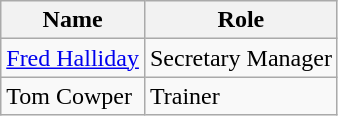<table class="wikitable">
<tr>
<th>Name</th>
<th>Role</th>
</tr>
<tr>
<td> <a href='#'>Fred Halliday</a></td>
<td>Secretary Manager</td>
</tr>
<tr>
<td> Tom Cowper</td>
<td>Trainer</td>
</tr>
</table>
